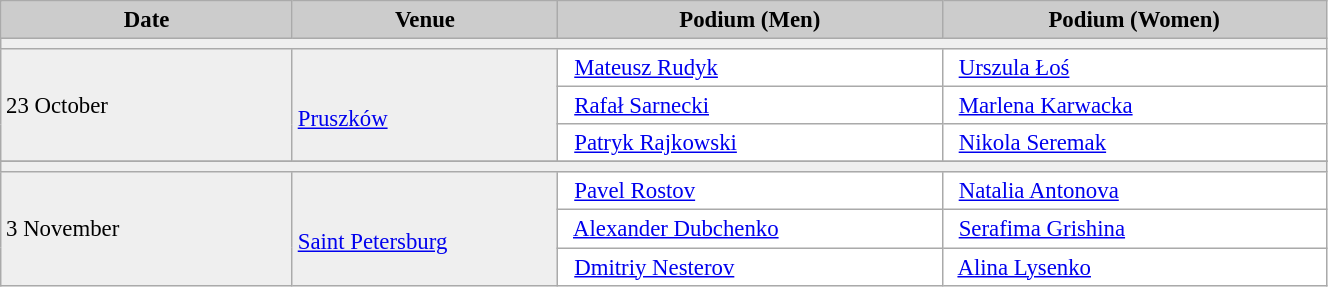<table class="wikitable" width=70% bgcolor="#f7f8ff" cellpadding="3" cellspacing="0" border="1" style="font-size: 95%; border: gray solid 1px; border-collapse: collapse;">
<tr bgcolor="#CCCCCC">
<td align="center"><strong>Date</strong></td>
<td width=20% align="center"><strong>Venue</strong></td>
<td width=29% align="center"><strong>Podium (Men)</strong></td>
<td width=29% align="center"><strong>Podium (Women)</strong></td>
</tr>
<tr bgcolor="#EFEFEF">
<td colspan=4></td>
</tr>
<tr bgcolor="#EFEFEF">
<td rowspan=3>23 October</td>
<td rowspan=3><br><a href='#'>Pruszków</a></td>
<td bgcolor="#ffffff">   <a href='#'>Mateusz Rudyk</a></td>
<td bgcolor="#ffffff">   <a href='#'>Urszula Łoś</a></td>
</tr>
<tr>
<td bgcolor="#ffffff">   <a href='#'>Rafał Sarnecki</a></td>
<td bgcolor="#ffffff">   <a href='#'>Marlena Karwacka</a></td>
</tr>
<tr>
<td bgcolor="#ffffff">   <a href='#'>Patryk Rajkowski</a></td>
<td bgcolor="#ffffff">   <a href='#'>Nikola Seremak</a></td>
</tr>
<tr>
</tr>
<tr bgcolor="#EFEFEF">
<td colspan=4></td>
</tr>
<tr bgcolor="#EFEFEF">
<td rowspan=3>3 November</td>
<td rowspan=3><br><a href='#'>Saint Petersburg</a></td>
<td bgcolor="#ffffff">   <a href='#'>Pavel Rostov</a></td>
<td bgcolor="#ffffff">   <a href='#'>Natalia Antonova</a></td>
</tr>
<tr>
<td bgcolor="#ffffff">   <a href='#'>Alexander Dubchenko</a></td>
<td bgcolor="#ffffff">   <a href='#'>Serafima Grishina</a></td>
</tr>
<tr>
<td bgcolor="#ffffff">   <a href='#'>Dmitriy Nesterov</a></td>
<td bgcolor="#ffffff">   <a href='#'>Alina Lysenko</a></td>
</tr>
</table>
